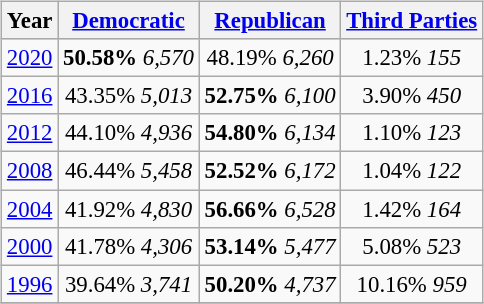<table class="wikitable"  style="float:right; margin:1em; font-size:95%;">
<tr style="background:lightgrey;">
<th>Year</th>
<th><a href='#'>Democratic</a></th>
<th><a href='#'>Republican</a></th>
<th><a href='#'>Third Parties</a></th>
</tr>
<tr>
<td align="center" ><a href='#'>2020</a></td>
<td align="center" ><strong>50.58%</strong> <em>6,570</em></td>
<td align="center" >48.19% <em>6,260</em></td>
<td align="center" >1.23% <em>155</em></td>
</tr>
<tr>
<td align="center" ><a href='#'>2016</a></td>
<td align="center" >43.35% <em>5,013</em></td>
<td align="center" ><strong>52.75%</strong> <em>6,100</em></td>
<td align="center" >3.90% <em>450</em></td>
</tr>
<tr>
<td align="center" ><a href='#'>2012</a></td>
<td align="center" >44.10% <em>4,936</em></td>
<td align="center" ><strong>54.80%</strong> <em>6,134</em></td>
<td align="center" >1.10% <em>123</em></td>
</tr>
<tr>
<td align="center" ><a href='#'>2008</a></td>
<td align="center" >46.44% <em>5,458</em></td>
<td align="center" ><strong>52.52%</strong> <em>6,172</em></td>
<td align="center" >1.04% <em>122</em></td>
</tr>
<tr>
<td align="center" ><a href='#'>2004</a></td>
<td align="center" >41.92% <em>4,830</em></td>
<td align="center" ><strong>56.66%</strong> <em>6,528</em></td>
<td align="center" >1.42% <em>164</em></td>
</tr>
<tr>
<td align="center" ><a href='#'>2000</a></td>
<td align="center" >41.78% <em>4,306</em></td>
<td align="center" ><strong>53.14%</strong> <em>5,477</em></td>
<td align="center" >5.08% <em>523</em></td>
</tr>
<tr>
<td align="center" ><a href='#'>1996</a></td>
<td align="center" >39.64% <em>3,741</em></td>
<td align="center" ><strong>50.20%</strong> <em>4,737</em></td>
<td align="center" >10.16% <em>959</em></td>
</tr>
<tr>
</tr>
</table>
